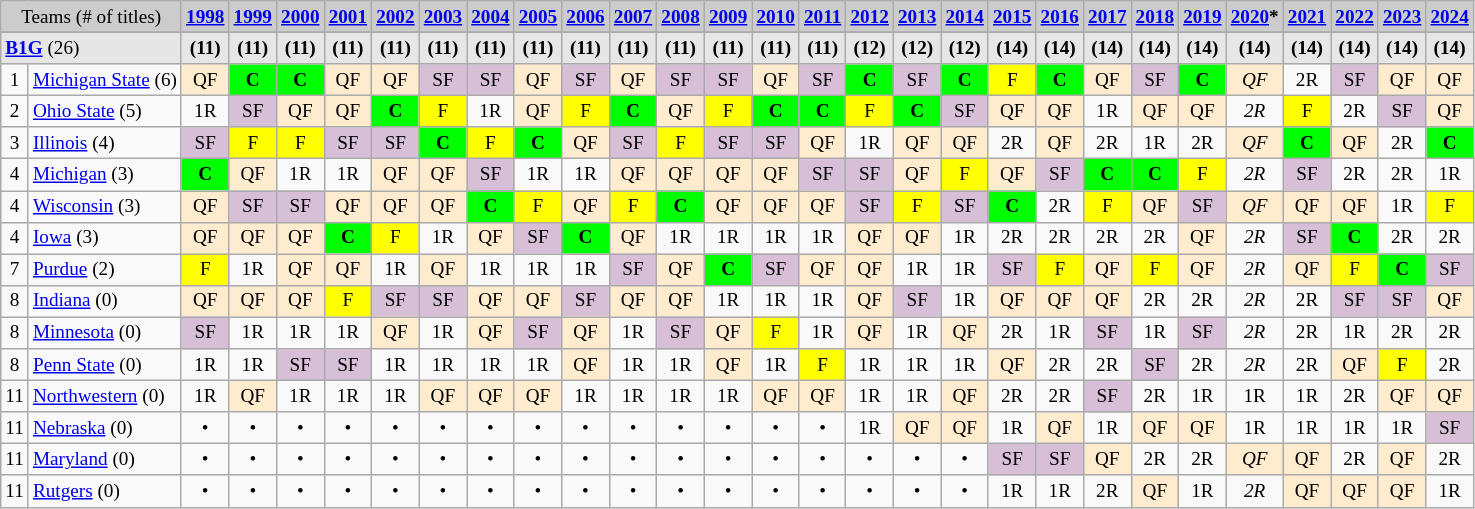<table class="wikitable" style="text-align:center;font-size:80%">
<tr style="background:#ccc">
<td colspan="2">Teams (# of titles)</td>
<td><strong><a href='#'>1998</a></strong></td>
<td><strong><a href='#'>1999</a></strong></td>
<td><strong><a href='#'>2000</a></strong></td>
<td><strong><a href='#'>2001</a></strong></td>
<td><strong><a href='#'>2002</a></strong></td>
<td><strong><a href='#'>2003</a></strong></td>
<td><strong><a href='#'>2004</a></strong></td>
<td><strong><a href='#'>2005</a></strong></td>
<td><strong><a href='#'>2006</a></strong></td>
<td><strong><a href='#'>2007</a></strong></td>
<td><strong><a href='#'>2008</a></strong></td>
<td><strong><a href='#'>2009</a></strong></td>
<td><strong><a href='#'>2010</a></strong></td>
<td><strong><a href='#'>2011</a></strong></td>
<td><strong><a href='#'>2012</a></strong></td>
<td><strong><a href='#'>2013</a></strong></td>
<td><strong><a href='#'>2014</a></strong></td>
<td><strong><a href='#'>2015</a></strong></td>
<td><strong><a href='#'>2016</a></strong></td>
<td><strong><a href='#'>2017</a></strong></td>
<td><strong><a href='#'>2018</a></strong></td>
<td><strong><a href='#'>2019</a></strong></td>
<td><strong><a href='#'>2020</a>*</strong></td>
<td><strong><a href='#'>2021</a></strong></td>
<td><strong><a href='#'>2022</a></strong></td>
<td><strong><a href='#'>2023</a></strong></td>
<td><strong><a href='#'>2024</a></strong></td>
</tr>
<tr>
</tr>
<tr style="background:#e6e6e6">
<td colspan="2" align="left"><strong><a href='#'>B1G</a></strong> (26)</td>
<td><strong>(11)</strong></td>
<td><strong>(11)</strong></td>
<td><strong>(11)</strong></td>
<td><strong>(11)</strong></td>
<td><strong>(11)</strong></td>
<td><strong>(11)</strong></td>
<td><strong>(11)</strong></td>
<td><strong>(11)</strong></td>
<td><strong>(11)</strong></td>
<td><strong>(11)</strong></td>
<td><strong>(11)</strong></td>
<td><strong>(11)</strong></td>
<td><strong>(11)</strong></td>
<td><strong>(11)</strong></td>
<td><strong>(12)</strong></td>
<td><strong>(12)</strong></td>
<td><strong>(12)</strong></td>
<td><strong>(14)</strong></td>
<td><strong>(14)</strong></td>
<td><strong>(14)</strong></td>
<td><strong>(14)</strong></td>
<td><strong>(14)</strong></td>
<td><strong>(14)</strong></td>
<td><strong>(14)</strong></td>
<td><strong>(14)</strong></td>
<td><strong>(14)</strong></td>
<td><strong>(14)</strong></td>
</tr>
<tr>
<td>1</td>
<td align="left"><a href='#'>Michigan State</a> (6)</td>
<td bgcolor=#ffebcd>QF</td>
<td bgcolor=#00ff00><strong>C</strong></td>
<td bgcolor=#00ff00><strong>C</strong></td>
<td bgcolor=#ffebcd>QF</td>
<td bgcolor=#ffebcd>QF</td>
<td bgcolor=thistle>SF</td>
<td bgcolor=thistle>SF</td>
<td bgcolor=#ffebcd>QF</td>
<td bgcolor=thistle>SF</td>
<td bgcolor=#ffebcd>QF</td>
<td bgcolor=thistle>SF</td>
<td bgcolor=thistle>SF</td>
<td bgcolor=#ffebcd>QF</td>
<td bgcolor=thistle>SF</td>
<td bgcolor=#00ff00><strong>C</strong></td>
<td bgcolor=thistle>SF</td>
<td bgcolor=#00ff00><strong>C</strong></td>
<td bgcolor=yellow>F</td>
<td bgcolor=#00ff00><strong>C</strong></td>
<td bgcolor=#ffebcd>QF</td>
<td bgcolor=thistle>SF</td>
<td bgcolor=#00ff00><strong>C</strong></td>
<td bgcolor=#ffebcd><em>QF</em></td>
<td>2R</td>
<td bgcolor=thistle>SF</td>
<td bgcolor=#ffebcd>QF</td>
<td bgcolor=#ffebcd>QF</td>
</tr>
<tr>
<td>2</td>
<td align="left"><a href='#'>Ohio State</a> (5)</td>
<td>1R</td>
<td bgcolor=thistle>SF</td>
<td bgcolor=#ffebcd>QF</td>
<td bgcolor=#ffebcd>QF</td>
<td bgcolor=#00ff00><strong>C</strong></td>
<td bgcolor=yellow>F</td>
<td>1R</td>
<td bgcolor=#ffebcd>QF</td>
<td bgcolor=yellow>F</td>
<td bgcolor=#00ff00><strong>C</strong></td>
<td bgcolor=#ffebcd>QF</td>
<td bgcolor=yellow>F</td>
<td bgcolor=#00ff00><strong>C</strong></td>
<td bgcolor=#00ff00><strong>C</strong></td>
<td bgcolor=yellow>F</td>
<td bgcolor=#00ff00><strong>C</strong></td>
<td bgcolor=thistle>SF</td>
<td bgcolor=#ffebcd>QF</td>
<td bgcolor=#ffebcd>QF</td>
<td>1R</td>
<td bgcolor=#ffebcd>QF</td>
<td bgcolor=#ffebcd>QF</td>
<td><em>2R</em></td>
<td bgcolor=yellow>F</td>
<td>2R</td>
<td bgcolor=thistle>SF</td>
<td bgcolor=#ffebcd>QF</td>
</tr>
<tr>
<td>3</td>
<td align="left"><a href='#'>Illinois</a> (4)</td>
<td bgcolor=thistle>SF</td>
<td bgcolor=yellow>F</td>
<td bgcolor=yellow>F</td>
<td bgcolor=thistle>SF</td>
<td bgcolor=thistle>SF</td>
<td bgcolor=#00ff00><strong>C</strong></td>
<td bgcolor=yellow>F</td>
<td bgcolor=#00ff00><strong>C</strong></td>
<td bgcolor=#ffebcd>QF</td>
<td bgcolor=thistle>SF</td>
<td bgcolor=yellow>F</td>
<td bgcolor=thistle>SF</td>
<td bgcolor=thistle>SF</td>
<td bgcolor=#ffebcd>QF</td>
<td>1R</td>
<td bgcolor=#ffebcd>QF</td>
<td bgcolor=#ffebcd>QF</td>
<td>2R</td>
<td bgcolor=#ffebcd>QF</td>
<td>2R</td>
<td>1R</td>
<td>2R</td>
<td bgcolor=#ffebcd><em>QF</em></td>
<td bgcolor=#00ff00><strong>C</strong></td>
<td bgcolor=#ffebcd>QF</td>
<td>2R</td>
<td bgcolor=#00ff00><strong>C</strong></td>
</tr>
<tr>
<td>4</td>
<td align="left"><a href='#'>Michigan</a> (3)</td>
<td bgcolor=#00ff00><strong>C</strong></td>
<td bgcolor=#ffebcd>QF</td>
<td>1R</td>
<td>1R</td>
<td bgcolor=#ffebcd>QF</td>
<td bgcolor=#ffebcd>QF</td>
<td bgcolor=thistle>SF</td>
<td>1R</td>
<td>1R</td>
<td bgcolor=#ffebcd>QF</td>
<td bgcolor=#ffebcd>QF</td>
<td bgcolor=#ffebcd>QF</td>
<td bgcolor=#ffebcd>QF</td>
<td bgcolor=thistle>SF</td>
<td bgcolor=thistle>SF</td>
<td bgcolor=#ffebcd>QF</td>
<td bgcolor=yellow>F</td>
<td bgcolor=#ffebcd>QF</td>
<td bgcolor=thistle>SF</td>
<td bgcolor=#00ff00><strong>C</strong></td>
<td bgcolor=#00ff00><strong>C</strong></td>
<td bgcolor=yellow>F</td>
<td><em>2R</em></td>
<td bgcolor=thistle>SF</td>
<td>2R</td>
<td>2R</td>
<td>1R</td>
</tr>
<tr>
<td>4</td>
<td align="left"><a href='#'>Wisconsin</a> (3)</td>
<td bgcolor=#ffebcd>QF</td>
<td bgcolor=thistle>SF</td>
<td bgcolor=thistle>SF</td>
<td bgcolor=#ffebcd>QF</td>
<td bgcolor=#ffebcd>QF</td>
<td bgcolor=#ffebcd>QF</td>
<td bgcolor=#00ff00><strong>C</strong></td>
<td bgcolor=yellow>F</td>
<td bgcolor=#ffebcd>QF</td>
<td bgcolor=yellow>F</td>
<td bgcolor=#00ff00><strong>C</strong></td>
<td bgcolor=#ffebcd>QF</td>
<td bgcolor=#ffebcd>QF</td>
<td bgcolor=#ffebcd>QF</td>
<td bgcolor=thistle>SF</td>
<td bgcolor=yellow>F</td>
<td bgcolor=thistle>SF</td>
<td bgcolor=#00ff00><strong>C</strong></td>
<td>2R</td>
<td bgcolor=yellow>F</td>
<td bgcolor=#ffebcd>QF</td>
<td bgcolor=thistle>SF</td>
<td bgcolor=#ffebcd><em>QF</em></td>
<td bgcolor=#ffebcd>QF</td>
<td bgcolor=#ffebcd>QF</td>
<td>1R</td>
<td bgcolor=yellow>F</td>
</tr>
<tr>
<td>4</td>
<td align="left"><a href='#'>Iowa</a> (3)</td>
<td bgcolor=#ffebcd>QF</td>
<td bgcolor=#ffebcd>QF</td>
<td bgcolor=#ffebcd>QF</td>
<td bgcolor=#00ff00><strong>C</strong></td>
<td bgcolor=yellow>F</td>
<td>1R</td>
<td bgcolor=#ffebcd>QF</td>
<td bgcolor=thistle>SF</td>
<td bgcolor=#00ff00><strong>C</strong></td>
<td bgcolor=#ffebcd>QF</td>
<td>1R</td>
<td>1R</td>
<td>1R</td>
<td>1R</td>
<td bgcolor=#ffebcd>QF</td>
<td bgcolor=#ffebcd>QF</td>
<td>1R</td>
<td>2R</td>
<td>2R</td>
<td>2R</td>
<td>2R</td>
<td bgcolor=#ffebcd>QF</td>
<td><em>2R</em></td>
<td bgcolor=thistle>SF</td>
<td bgcolor=#00ff00><strong>C</strong></td>
<td>2R</td>
<td>2R</td>
</tr>
<tr>
<td>7</td>
<td align="left"><a href='#'>Purdue</a> (2)</td>
<td bgcolor=yellow>F</td>
<td>1R</td>
<td bgcolor=#ffebcd>QF</td>
<td bgcolor=#ffebcd>QF</td>
<td>1R</td>
<td bgcolor=#ffebcd>QF</td>
<td>1R</td>
<td>1R</td>
<td>1R</td>
<td bgcolor=thistle>SF</td>
<td bgcolor=#ffebcd>QF</td>
<td bgcolor=#00ff00><strong>C</strong></td>
<td bgcolor=thistle>SF</td>
<td bgcolor=#ffebcd>QF</td>
<td bgcolor=#ffebcd>QF</td>
<td>1R</td>
<td>1R</td>
<td bgcolor=thistle>SF</td>
<td bgcolor=yellow>F</td>
<td bgcolor=#ffebcd>QF</td>
<td bgcolor=yellow>F</td>
<td bgcolor=#ffebcd>QF</td>
<td><em>2R</em></td>
<td bgcolor=#ffebcd>QF</td>
<td bgcolor=yellow>F</td>
<td bgcolor=#00ff00><strong>C</strong></td>
<td bgcolor=thistle>SF</td>
</tr>
<tr>
<td>8</td>
<td align="left"><a href='#'>Indiana</a> (0)</td>
<td bgcolor=#ffebcd>QF</td>
<td bgcolor=#ffebcd>QF</td>
<td bgcolor=#ffebcd>QF</td>
<td bgcolor=yellow>F</td>
<td bgcolor=thistle>SF</td>
<td bgcolor=thistle>SF</td>
<td bgcolor=#ffebcd>QF</td>
<td bgcolor=#ffebcd>QF</td>
<td bgcolor=thistle>SF</td>
<td bgcolor=#ffebcd>QF</td>
<td bgcolor=#ffebcd>QF</td>
<td>1R</td>
<td>1R</td>
<td>1R</td>
<td bgcolor=#ffebcd>QF</td>
<td bgcolor=thistle>SF</td>
<td>1R</td>
<td bgcolor=#ffebcd>QF</td>
<td bgcolor=#ffebcd>QF</td>
<td bgcolor=#ffebcd>QF</td>
<td>2R</td>
<td>2R</td>
<td><em>2R</em></td>
<td>2R</td>
<td bgcolor=thistle>SF</td>
<td bgcolor=thistle>SF</td>
<td bgcolor=#ffebcd>QF</td>
</tr>
<tr>
<td>8</td>
<td align="left"><a href='#'>Minnesota</a> (0)</td>
<td bgcolor=thistle>SF</td>
<td>1R</td>
<td>1R</td>
<td>1R</td>
<td bgcolor=#ffebcd>QF</td>
<td>1R</td>
<td bgcolor=#ffebcd>QF</td>
<td bgcolor=thistle>SF</td>
<td bgcolor=#ffebcd>QF</td>
<td>1R</td>
<td bgcolor=thistle>SF</td>
<td bgcolor=#ffebcd>QF</td>
<td bgcolor=yellow>F</td>
<td>1R</td>
<td bgcolor=#ffebcd>QF</td>
<td>1R</td>
<td bgcolor=#ffebcd>QF</td>
<td>2R</td>
<td>1R</td>
<td bgcolor=thistle>SF</td>
<td>1R</td>
<td bgcolor=thistle>SF</td>
<td><em>2R</em></td>
<td>2R</td>
<td>1R</td>
<td>2R</td>
<td>2R</td>
</tr>
<tr>
<td>8</td>
<td align="left"><a href='#'>Penn State</a> (0)</td>
<td>1R</td>
<td>1R</td>
<td bgcolor=thistle>SF</td>
<td bgcolor=thistle>SF</td>
<td>1R</td>
<td>1R</td>
<td>1R</td>
<td>1R</td>
<td bgcolor=#ffebcd>QF</td>
<td>1R</td>
<td>1R</td>
<td bgcolor=#ffebcd>QF</td>
<td>1R</td>
<td bgcolor=yellow>F</td>
<td>1R</td>
<td>1R</td>
<td>1R</td>
<td bgcolor=#ffebcd>QF</td>
<td>2R</td>
<td>2R</td>
<td bgcolor=thistle>SF</td>
<td>2R</td>
<td><em>2R</em></td>
<td>2R</td>
<td bgcolor=#ffebcd>QF</td>
<td bgcolor=yellow>F</td>
<td>2R</td>
</tr>
<tr>
<td>11</td>
<td align="left"><a href='#'>Northwestern</a> (0)</td>
<td>1R</td>
<td bgcolor=#ffebcd>QF</td>
<td>1R</td>
<td>1R</td>
<td>1R</td>
<td bgcolor=#ffebcd>QF</td>
<td bgcolor=#ffebcd>QF</td>
<td bgcolor=#ffebcd>QF</td>
<td>1R</td>
<td>1R</td>
<td>1R</td>
<td>1R</td>
<td bgcolor=#ffebcd>QF</td>
<td bgcolor=#ffebcd>QF</td>
<td>1R</td>
<td>1R</td>
<td bgcolor=#ffebcd>QF</td>
<td>2R</td>
<td>2R</td>
<td bgcolor=thistle>SF</td>
<td>2R</td>
<td>1R</td>
<td>1R</td>
<td>1R</td>
<td>2R</td>
<td bgcolor=#ffebcd>QF</td>
<td bgcolor=#ffebcd>QF</td>
</tr>
<tr>
<td>11</td>
<td align="left"><a href='#'>Nebraska</a> (0)</td>
<td>•</td>
<td>•</td>
<td>•</td>
<td>•</td>
<td>•</td>
<td>•</td>
<td>•</td>
<td>•</td>
<td>•</td>
<td>•</td>
<td>•</td>
<td>•</td>
<td>•</td>
<td>•</td>
<td>1R</td>
<td bgcolor=#ffebcd>QF</td>
<td bgcolor=#ffebcd>QF</td>
<td>1R</td>
<td bgcolor=#ffebcd>QF</td>
<td>1R</td>
<td bgcolor=#ffebcd>QF</td>
<td bgcolor=#ffebcd>QF</td>
<td>1R</td>
<td>1R</td>
<td>1R</td>
<td>1R</td>
<td bgcolor=thistle>SF</td>
</tr>
<tr>
<td>11</td>
<td align="left"><a href='#'>Maryland</a> (0)</td>
<td>•</td>
<td>•</td>
<td>•</td>
<td>•</td>
<td>•</td>
<td>•</td>
<td>•</td>
<td>•</td>
<td>•</td>
<td>•</td>
<td>•</td>
<td>•</td>
<td>•</td>
<td>•</td>
<td>•</td>
<td>•</td>
<td>•</td>
<td bgcolor=thistle>SF</td>
<td bgcolor=thistle>SF</td>
<td bgcolor=#ffebcd>QF</td>
<td>2R</td>
<td>2R</td>
<td bgcolor=#ffebcd><em>QF</em></td>
<td bgcolor=#ffebcd>QF</td>
<td>2R</td>
<td bgcolor=#ffebcd>QF</td>
<td>2R</td>
</tr>
<tr>
<td>11</td>
<td align="left"><a href='#'>Rutgers</a> (0)</td>
<td>•</td>
<td>•</td>
<td>•</td>
<td>•</td>
<td>•</td>
<td>•</td>
<td>•</td>
<td>•</td>
<td>•</td>
<td>•</td>
<td>•</td>
<td>•</td>
<td>•</td>
<td>•</td>
<td>•</td>
<td>•</td>
<td>•</td>
<td>1R</td>
<td>1R</td>
<td>2R</td>
<td bgcolor=#ffebcd>QF</td>
<td>1R</td>
<td><em>2R</em></td>
<td bgcolor=#ffebcd>QF</td>
<td bgcolor=#ffebcd>QF</td>
<td bgcolor=#ffebcd>QF</td>
<td>1R</td>
</tr>
</table>
